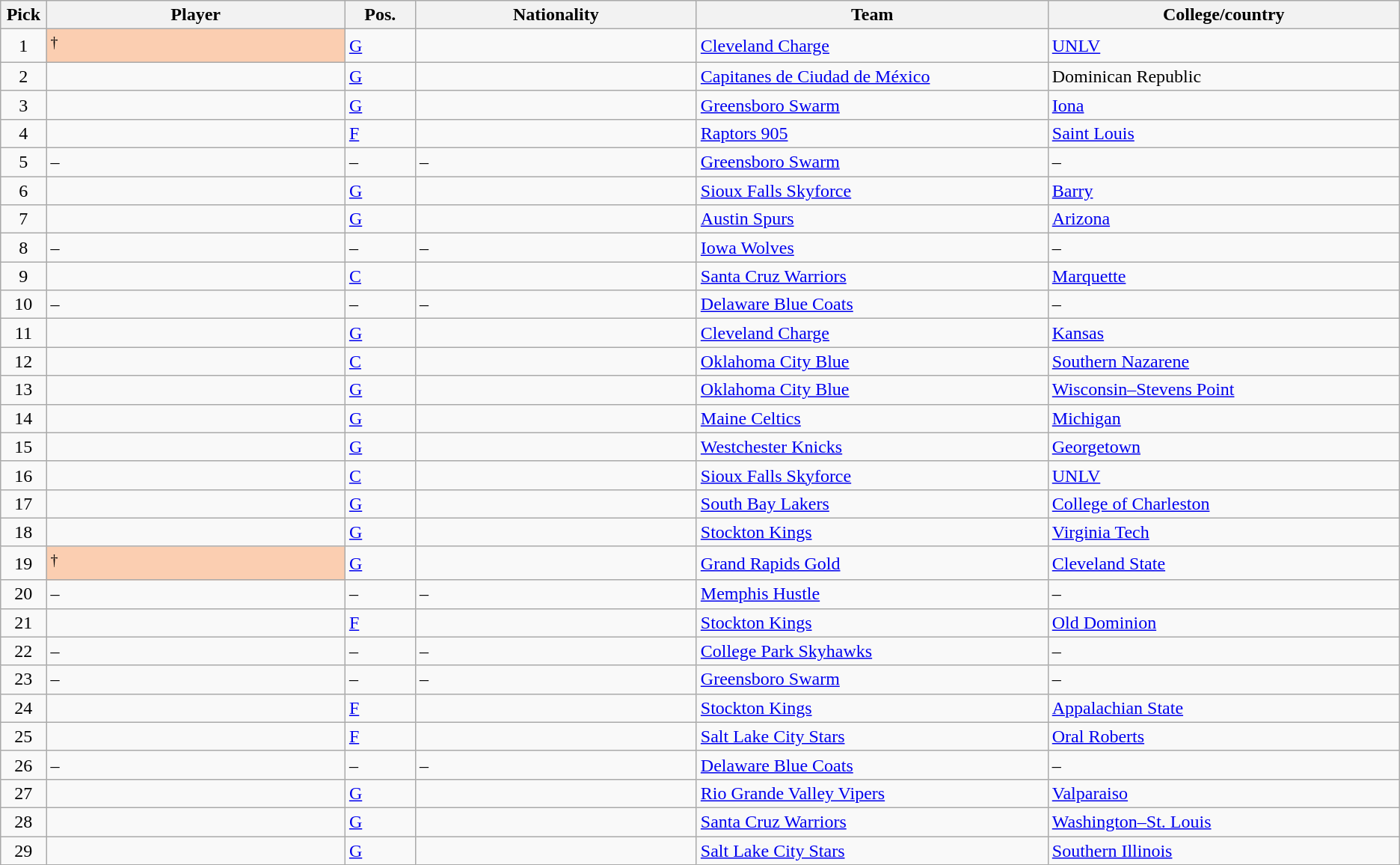<table class="wikitable sortable">
<tr>
<th width="1%">Pick</th>
<th width="17%">Player</th>
<th width="4%">Pos.</th>
<th width="16%">Nationality</th>
<th width="20%">Team</th>
<th width="20%">College/country</th>
</tr>
<tr>
<td align="center">1</td>
<td style="background-color:#FBCEB1"><sup>†</sup></td>
<td><a href='#'>G</a></td>
<td></td>
<td><a href='#'>Cleveland Charge</a></td>
<td><a href='#'>UNLV</a></td>
</tr>
<tr>
<td align="center">2</td>
<td></td>
<td><a href='#'>G</a></td>
<td></td>
<td><a href='#'>Capitanes de Ciudad de México</a></td>
<td>Dominican Republic</td>
</tr>
<tr>
<td align="center">3</td>
<td></td>
<td><a href='#'>G</a></td>
<td></td>
<td><a href='#'>Greensboro Swarm</a></td>
<td><a href='#'>Iona</a></td>
</tr>
<tr>
<td align="center">4</td>
<td></td>
<td><a href='#'>F</a></td>
<td></td>
<td><a href='#'>Raptors 905</a></td>
<td><a href='#'>Saint Louis</a></td>
</tr>
<tr>
<td align="center">5</td>
<td>–</td>
<td>–</td>
<td>–</td>
<td><a href='#'>Greensboro Swarm</a></td>
<td>–</td>
</tr>
<tr>
<td align="center">6</td>
<td></td>
<td><a href='#'>G</a></td>
<td></td>
<td><a href='#'>Sioux Falls Skyforce</a></td>
<td><a href='#'>Barry</a></td>
</tr>
<tr>
<td align="center">7</td>
<td></td>
<td><a href='#'>G</a></td>
<td></td>
<td><a href='#'>Austin Spurs</a></td>
<td><a href='#'>Arizona</a></td>
</tr>
<tr>
<td align="center">8</td>
<td>–</td>
<td>–</td>
<td>–</td>
<td><a href='#'>Iowa Wolves</a></td>
<td>–</td>
</tr>
<tr>
<td align="center">9</td>
<td></td>
<td><a href='#'>C</a></td>
<td></td>
<td><a href='#'>Santa Cruz Warriors</a></td>
<td><a href='#'>Marquette</a></td>
</tr>
<tr>
<td align="center">10</td>
<td>–</td>
<td>–</td>
<td>–</td>
<td><a href='#'>Delaware Blue Coats</a></td>
<td>–</td>
</tr>
<tr>
<td align="center">11</td>
<td></td>
<td><a href='#'>G</a></td>
<td><br></td>
<td><a href='#'>Cleveland Charge</a></td>
<td><a href='#'>Kansas</a></td>
</tr>
<tr>
<td align="center">12</td>
<td></td>
<td><a href='#'>C</a></td>
<td></td>
<td><a href='#'>Oklahoma City Blue</a></td>
<td><a href='#'>Southern Nazarene</a></td>
</tr>
<tr>
<td align="center">13</td>
<td></td>
<td><a href='#'>G</a></td>
<td></td>
<td><a href='#'>Oklahoma City Blue</a></td>
<td><a href='#'>Wisconsin–Stevens Point</a></td>
</tr>
<tr>
<td align="center">14</td>
<td></td>
<td><a href='#'>G</a></td>
<td></td>
<td><a href='#'>Maine Celtics</a></td>
<td><a href='#'>Michigan</a></td>
</tr>
<tr>
<td align="center">15</td>
<td></td>
<td><a href='#'>G</a></td>
<td></td>
<td><a href='#'>Westchester Knicks</a></td>
<td><a href='#'>Georgetown</a></td>
</tr>
<tr>
<td align="center">16</td>
<td></td>
<td><a href='#'>C</a></td>
<td></td>
<td><a href='#'>Sioux Falls Skyforce</a></td>
<td><a href='#'>UNLV</a></td>
</tr>
<tr>
<td align="center">17</td>
<td></td>
<td><a href='#'>G</a></td>
<td></td>
<td><a href='#'>South Bay Lakers</a></td>
<td><a href='#'>College of Charleston</a></td>
</tr>
<tr>
<td align="center">18</td>
<td></td>
<td><a href='#'>G</a></td>
<td></td>
<td><a href='#'>Stockton Kings</a></td>
<td><a href='#'>Virginia Tech</a></td>
</tr>
<tr>
<td align="center">19</td>
<td style="background-color:#FBCEB1"><sup>†</sup></td>
<td><a href='#'>G</a></td>
<td></td>
<td><a href='#'>Grand Rapids Gold</a></td>
<td><a href='#'>Cleveland State</a></td>
</tr>
<tr>
<td align="center">20</td>
<td>–</td>
<td>–</td>
<td>–</td>
<td><a href='#'>Memphis Hustle</a></td>
<td>–</td>
</tr>
<tr>
<td align="center">21</td>
<td></td>
<td><a href='#'>F</a></td>
<td></td>
<td><a href='#'>Stockton Kings</a></td>
<td><a href='#'>Old Dominion</a></td>
</tr>
<tr>
<td align="center">22</td>
<td>–</td>
<td>–</td>
<td>–</td>
<td><a href='#'>College Park Skyhawks</a></td>
<td>–</td>
</tr>
<tr>
<td align="center">23</td>
<td>–</td>
<td>–</td>
<td>–</td>
<td><a href='#'>Greensboro Swarm</a></td>
<td>–</td>
</tr>
<tr>
<td align="center">24</td>
<td></td>
<td><a href='#'>F</a></td>
<td></td>
<td><a href='#'>Stockton Kings</a></td>
<td><a href='#'>Appalachian State</a></td>
</tr>
<tr>
<td align="center">25</td>
<td></td>
<td><a href='#'>F</a></td>
<td></td>
<td><a href='#'>Salt Lake City Stars</a></td>
<td><a href='#'>Oral Roberts</a></td>
</tr>
<tr>
<td align="center">26</td>
<td>–</td>
<td>–</td>
<td>–</td>
<td><a href='#'>Delaware Blue Coats</a></td>
<td>–</td>
</tr>
<tr>
<td align="center">27</td>
<td></td>
<td><a href='#'>G</a></td>
<td></td>
<td><a href='#'>Rio Grande Valley Vipers</a></td>
<td><a href='#'>Valparaiso</a></td>
</tr>
<tr>
<td align="center">28</td>
<td></td>
<td><a href='#'>G</a></td>
<td></td>
<td><a href='#'>Santa Cruz Warriors</a></td>
<td><a href='#'>Washington–St. Louis</a></td>
</tr>
<tr>
<td align="center">29</td>
<td></td>
<td><a href='#'>G</a></td>
<td></td>
<td><a href='#'>Salt Lake City Stars</a></td>
<td><a href='#'>Southern Illinois</a></td>
</tr>
</table>
